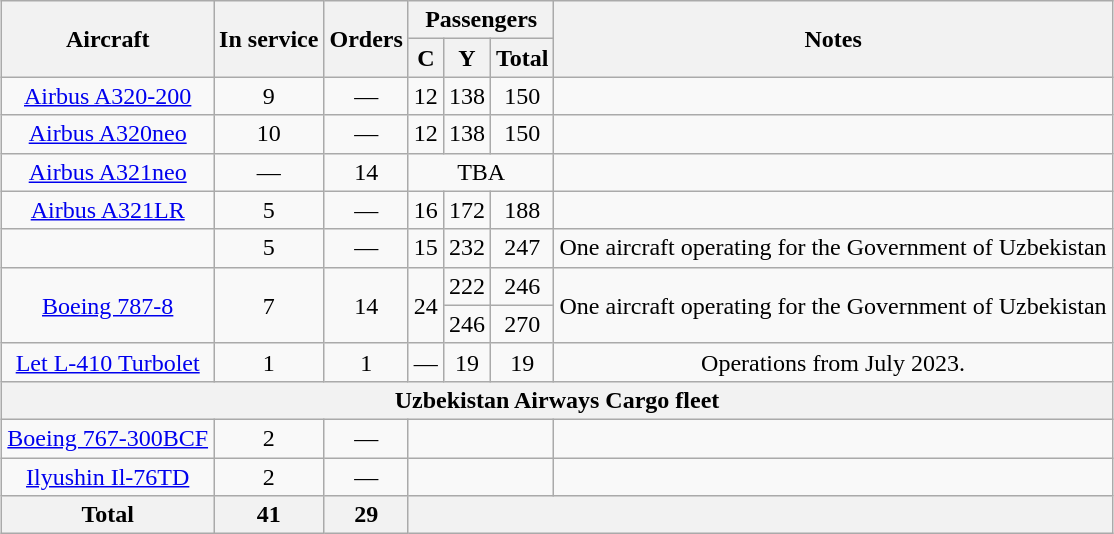<table class="wikitable" style="border-collapse:collapse; text-align:center; margin:auto;">
<tr>
<th rowspan="2">Aircraft</th>
<th rowspan="2">In service</th>
<th rowspan="2">Orders</th>
<th colspan="3">Passengers</th>
<th rowspan="2">Notes</th>
</tr>
<tr>
<th><abbr>C</abbr></th>
<th><abbr>Y</abbr></th>
<th>Total</th>
</tr>
<tr>
<td><a href='#'>Airbus A320-200</a></td>
<td>9</td>
<td>—</td>
<td>12</td>
<td>138</td>
<td>150</td>
<td></td>
</tr>
<tr>
<td><a href='#'>Airbus A320neo</a></td>
<td>10</td>
<td>—</td>
<td>12</td>
<td>138</td>
<td>150</td>
<td></td>
</tr>
<tr>
<td><a href='#'>Airbus A321neo</a></td>
<td>—</td>
<td>14</td>
<td colspan="3"><abbr>TBA</abbr></td>
<td></td>
</tr>
<tr>
<td><a href='#'>Airbus A321LR</a></td>
<td>5</td>
<td>—</td>
<td>16</td>
<td>172</td>
<td>188</td>
<td></td>
</tr>
<tr>
<td></td>
<td>5</td>
<td>—</td>
<td>15</td>
<td>232</td>
<td>247</td>
<td>One aircraft operating for the Government of Uzbekistan</td>
</tr>
<tr>
<td rowspan="2"><a href='#'>Boeing 787-8</a></td>
<td rowspan="2">7</td>
<td rowspan="2">14</td>
<td rowspan="2">24</td>
<td>222</td>
<td>246</td>
<td rowspan="2">One aircraft operating for the Government of Uzbekistan</td>
</tr>
<tr>
<td>246</td>
<td>270</td>
</tr>
<tr>
<td><a href='#'>Let L-410 Turbolet</a></td>
<td>1</td>
<td>1</td>
<td>—</td>
<td>19</td>
<td>19</td>
<td>Operations from July 2023.</td>
</tr>
<tr>
<th scope="row" colspan="7">Uzbekistan Airways Cargo fleet</th>
</tr>
<tr>
<td><a href='#'>Boeing 767-300BCF</a></td>
<td>2</td>
<td>—</td>
<td colspan="3" class="unsortable"></td>
<td></td>
</tr>
<tr>
<td><a href='#'>Ilyushin Il-76TD</a></td>
<td>2</td>
<td>—</td>
<td colspan="3" class="unsortable"></td>
<td></td>
</tr>
<tr>
<th>Total</th>
<th>41</th>
<th>29</th>
<th colspan="5"></th>
</tr>
</table>
